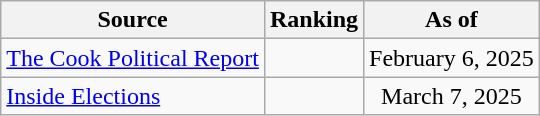<table class="wikitable" style="text-align:center">
<tr>
<th>Source</th>
<th>Ranking</th>
<th>As of</th>
</tr>
<tr>
<td align=left><a href='#'>The Cook Political Report</a></td>
<td></td>
<td>February 6, 2025</td>
</tr>
<tr>
<td align=left><a href='#'>Inside Elections</a></td>
<td></td>
<td>March 7, 2025</td>
</tr>
</table>
